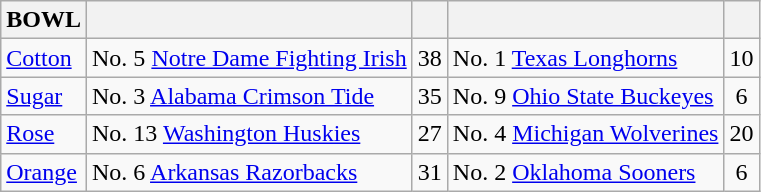<table class="wikitable">
<tr>
<th>BOWL</th>
<th></th>
<th></th>
<th></th>
<th></th>
</tr>
<tr>
<td><a href='#'>Cotton</a></td>
<td>No. 5 <a href='#'>Notre Dame Fighting Irish</a></td>
<td>38</td>
<td>No. 1 <a href='#'>Texas Longhorns</a></td>
<td>10</td>
</tr>
<tr>
<td><a href='#'>Sugar</a></td>
<td>No. 3 <a href='#'>Alabama Crimson Tide</a></td>
<td>35</td>
<td>No. 9 <a href='#'>Ohio State Buckeyes</a></td>
<td align=center>6</td>
</tr>
<tr>
<td><a href='#'>Rose</a></td>
<td>No. 13 <a href='#'>Washington Huskies</a></td>
<td>27</td>
<td>No. 4 <a href='#'>Michigan Wolverines</a></td>
<td>20</td>
</tr>
<tr>
<td><a href='#'>Orange</a></td>
<td>No. 6 <a href='#'>Arkansas Razorbacks</a></td>
<td>31</td>
<td>No. 2 <a href='#'>Oklahoma Sooners</a></td>
<td align=center>6</td>
</tr>
</table>
